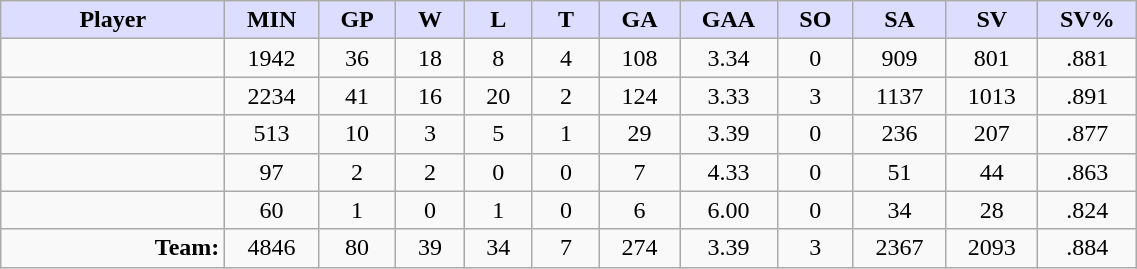<table style="width:60%;" class="wikitable sortable">
<tr>
<th style="background:#ddf; width:10%;">Player</th>
<th style="width:3%; background:#ddf;" title="Minutes played">MIN</th>
<th style="width:3%; background:#ddf;" title="Games played in">GP</th>
<th style="width:3%; background:#ddf;" title="Wins">W</th>
<th style="width:3%; background:#ddf;" title="Losses">L</th>
<th style="width:3%; background:#ddf;" title="Ties">T</th>
<th style="width:3%; background:#ddf;" title="Goals against">GA</th>
<th style="width:3%; background:#ddf;" title="Goals against average">GAA</th>
<th style="width:3%; background:#ddf;" title="Shut-outs">SO</th>
<th style="width:3%; background:#ddf;" title="Shots against">SA</th>
<th style="width:3%; background:#ddf;" title="Shots saved">SV</th>
<th style="width:3%; background:#ddf;" title="Save percentage">SV%</th>
</tr>
<tr style="text-align:center;">
<td style="text-align:right;"></td>
<td>1942</td>
<td>36</td>
<td>18</td>
<td>8</td>
<td>4</td>
<td>108</td>
<td>3.34</td>
<td>0</td>
<td>909</td>
<td>801</td>
<td>.881</td>
</tr>
<tr style="text-align:center;">
<td style="text-align:right;"></td>
<td>2234</td>
<td>41</td>
<td>16</td>
<td>20</td>
<td>2</td>
<td>124</td>
<td>3.33</td>
<td>3</td>
<td>1137</td>
<td>1013</td>
<td>.891</td>
</tr>
<tr style="text-align:center;">
<td style="text-align:right;"></td>
<td>513</td>
<td>10</td>
<td>3</td>
<td>5</td>
<td>1</td>
<td>29</td>
<td>3.39</td>
<td>0</td>
<td>236</td>
<td>207</td>
<td>.877</td>
</tr>
<tr style="text-align:center;">
<td style="text-align:right;"></td>
<td>97</td>
<td>2</td>
<td>2</td>
<td>0</td>
<td>0</td>
<td>7</td>
<td>4.33</td>
<td>0</td>
<td>51</td>
<td>44</td>
<td>.863</td>
</tr>
<tr style="text-align:center;">
<td style="text-align:right;"></td>
<td>60</td>
<td>1</td>
<td>0</td>
<td>1</td>
<td>0</td>
<td>6</td>
<td>6.00</td>
<td>0</td>
<td>34</td>
<td>28</td>
<td>.824</td>
</tr>
<tr style="text-align:center;">
<td style="text-align:right;"><strong>Team:</strong></td>
<td>4846</td>
<td>80</td>
<td>39</td>
<td>34</td>
<td>7</td>
<td>274</td>
<td>3.39</td>
<td>3</td>
<td>2367</td>
<td>2093</td>
<td>.884</td>
</tr>
</table>
